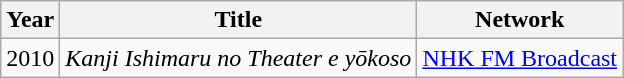<table class="wikitable">
<tr>
<th>Year</th>
<th>Title</th>
<th>Network</th>
</tr>
<tr>
<td>2010</td>
<td><em>Kanji Ishimaru no Theater e yōkoso</em></td>
<td><a href='#'>NHK FM Broadcast</a></td>
</tr>
</table>
